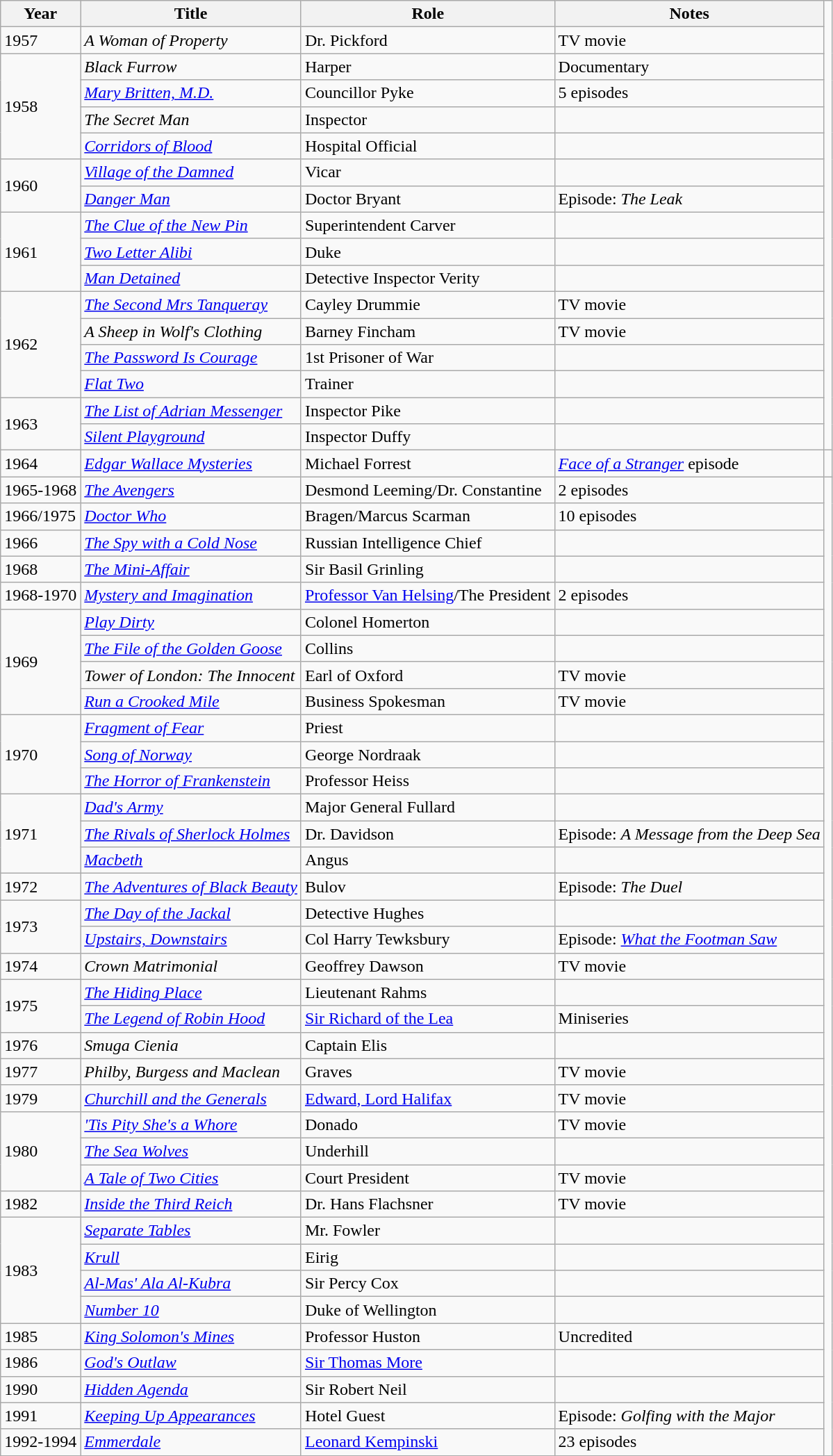<table class="wikitable">
<tr>
<th>Year</th>
<th>Title</th>
<th>Role</th>
<th>Notes</th>
</tr>
<tr>
<td>1957</td>
<td><em>A Woman of Property</em></td>
<td>Dr. Pickford</td>
<td>TV movie</td>
</tr>
<tr>
<td rowspan="4">1958</td>
<td><em>Black Furrow</em></td>
<td>Harper</td>
<td>Documentary</td>
</tr>
<tr>
<td><em><a href='#'>Mary Britten, M.D.</a></em></td>
<td>Councillor Pyke</td>
<td>5 episodes</td>
</tr>
<tr>
<td><em>The Secret Man</em></td>
<td>Inspector</td>
<td></td>
</tr>
<tr>
<td><em><a href='#'>Corridors of Blood</a></em></td>
<td>Hospital Official</td>
<td></td>
</tr>
<tr>
<td rowspan="2">1960</td>
<td><em><a href='#'>Village of the Damned</a></em></td>
<td>Vicar</td>
<td></td>
</tr>
<tr>
<td><em><a href='#'>Danger Man</a></em></td>
<td>Doctor Bryant</td>
<td>Episode: <em>The Leak</em></td>
</tr>
<tr>
<td rowspan="3">1961</td>
<td><em><a href='#'>The Clue of the New Pin</a></em></td>
<td>Superintendent Carver</td>
<td></td>
</tr>
<tr>
<td><em><a href='#'>Two Letter Alibi</a></em></td>
<td>Duke</td>
<td></td>
</tr>
<tr>
<td><em><a href='#'>Man Detained</a></em></td>
<td>Detective Inspector Verity</td>
<td></td>
</tr>
<tr>
<td rowspan="4">1962</td>
<td><em><a href='#'>The Second Mrs Tanqueray</a></em></td>
<td>Cayley Drummie</td>
<td>TV movie</td>
</tr>
<tr>
<td><em>A Sheep in Wolf's Clothing</em></td>
<td>Barney Fincham</td>
<td>TV movie</td>
</tr>
<tr>
<td><em><a href='#'>The Password Is Courage</a></em></td>
<td>1st Prisoner of War</td>
<td></td>
</tr>
<tr>
<td><em><a href='#'>Flat Two</a></em></td>
<td>Trainer</td>
<td></td>
</tr>
<tr>
<td rowspan="2">1963</td>
<td><em><a href='#'>The List of Adrian Messenger</a></em></td>
<td>Inspector Pike</td>
<td></td>
</tr>
<tr>
<td><em><a href='#'>Silent Playground</a></em></td>
<td>Inspector Duffy</td>
<td></td>
</tr>
<tr>
<td>1964</td>
<td><em><a href='#'>Edgar Wallace Mysteries</a></em></td>
<td>Michael Forrest</td>
<td><em><a href='#'>Face of a Stranger</a></em> episode</td>
<td></td>
</tr>
<tr>
<td>1965-1968</td>
<td><em><a href='#'>The Avengers</a></em></td>
<td>Desmond Leeming/Dr. Constantine</td>
<td>2 episodes</td>
</tr>
<tr>
<td>1966/1975</td>
<td><em><a href='#'>Doctor Who</a></em></td>
<td>Bragen/Marcus Scarman</td>
<td>10 episodes</td>
</tr>
<tr>
<td>1966</td>
<td><em><a href='#'>The Spy with a Cold Nose</a></em></td>
<td>Russian Intelligence Chief</td>
<td></td>
</tr>
<tr>
<td>1968</td>
<td><em><a href='#'>The Mini-Affair</a></em></td>
<td>Sir Basil Grinling</td>
<td></td>
</tr>
<tr>
<td>1968-1970</td>
<td><em><a href='#'>Mystery and Imagination</a></em></td>
<td><a href='#'>Professor Van Helsing</a>/The President</td>
<td>2 episodes</td>
</tr>
<tr>
<td rowspan="4">1969</td>
<td><em><a href='#'>Play Dirty</a></em></td>
<td>Colonel Homerton</td>
<td></td>
</tr>
<tr>
<td><em><a href='#'>The File of the Golden Goose</a></em></td>
<td>Collins</td>
<td></td>
</tr>
<tr>
<td><em>Tower of London: The Innocent</em></td>
<td>Earl of Oxford</td>
<td>TV movie</td>
</tr>
<tr>
<td><em><a href='#'>Run a Crooked Mile</a></em></td>
<td>Business Spokesman</td>
<td>TV movie</td>
</tr>
<tr>
<td rowspan="3">1970</td>
<td><em><a href='#'>Fragment of Fear</a></em></td>
<td>Priest</td>
<td></td>
</tr>
<tr>
<td><em><a href='#'>Song of Norway</a></em></td>
<td>George Nordraak</td>
<td></td>
</tr>
<tr>
<td><em><a href='#'>The Horror of Frankenstein</a></em></td>
<td>Professor Heiss</td>
<td></td>
</tr>
<tr>
<td rowspan="3">1971</td>
<td><em><a href='#'>Dad's Army</a></em></td>
<td>Major General Fullard</td>
<td></td>
</tr>
<tr>
<td><em><a href='#'>The Rivals of Sherlock Holmes</a></em></td>
<td>Dr. Davidson</td>
<td>Episode: <em>A Message from the Deep Sea</em></td>
</tr>
<tr>
<td><em><a href='#'>Macbeth</a></em></td>
<td>Angus</td>
<td></td>
</tr>
<tr>
<td>1972</td>
<td><em><a href='#'>The Adventures of Black Beauty</a></em></td>
<td>Bulov</td>
<td>Episode: <em>The Duel</em></td>
</tr>
<tr>
<td rowspan="2">1973</td>
<td><em><a href='#'>The Day of the Jackal</a></em></td>
<td>Detective Hughes</td>
<td></td>
</tr>
<tr>
<td><em><a href='#'>Upstairs, Downstairs</a></em></td>
<td>Col Harry Tewksbury</td>
<td>Episode: <em><a href='#'>What the Footman Saw</a></em></td>
</tr>
<tr>
<td>1974</td>
<td><em>Crown Matrimonial</em></td>
<td>Geoffrey Dawson</td>
<td>TV movie</td>
</tr>
<tr>
<td rowspan="2">1975</td>
<td><em><a href='#'>The Hiding Place</a></em></td>
<td>Lieutenant Rahms</td>
<td></td>
</tr>
<tr>
<td><em><a href='#'>The Legend of Robin Hood</a></em></td>
<td><a href='#'>Sir Richard of the Lea</a></td>
<td>Miniseries</td>
</tr>
<tr>
<td>1976</td>
<td><em>Smuga Cienia</em></td>
<td>Captain Elis</td>
<td></td>
</tr>
<tr>
<td>1977</td>
<td><em>Philby, Burgess and Maclean</em></td>
<td>Graves</td>
<td>TV movie</td>
</tr>
<tr>
<td>1979</td>
<td><em><a href='#'>Churchill and the Generals</a></em></td>
<td><a href='#'>Edward, Lord Halifax</a></td>
<td>TV movie</td>
</tr>
<tr>
<td rowspan="3">1980</td>
<td><em><a href='#'>'Tis Pity She's a Whore</a></em></td>
<td>Donado</td>
<td>TV movie</td>
</tr>
<tr>
<td><em><a href='#'>The Sea Wolves</a></em></td>
<td>Underhill</td>
<td></td>
</tr>
<tr>
<td><em><a href='#'>A Tale of Two Cities</a></em></td>
<td>Court President</td>
<td>TV movie</td>
</tr>
<tr>
<td>1982</td>
<td><em><a href='#'>Inside the Third Reich</a></em></td>
<td>Dr. Hans Flachsner</td>
<td>TV movie</td>
</tr>
<tr>
<td rowspan="4">1983</td>
<td><em><a href='#'>Separate Tables</a></em></td>
<td>Mr. Fowler</td>
<td></td>
</tr>
<tr>
<td><em><a href='#'>Krull</a></em></td>
<td>Eirig</td>
<td></td>
</tr>
<tr>
<td><em><a href='#'>Al-Mas' Ala Al-Kubra</a></em></td>
<td>Sir Percy Cox</td>
<td></td>
</tr>
<tr>
<td><em><a href='#'>Number 10</a></em></td>
<td>Duke of Wellington</td>
<td></td>
</tr>
<tr>
<td>1985</td>
<td><em><a href='#'>King Solomon's Mines</a></em></td>
<td>Professor Huston</td>
<td>Uncredited</td>
</tr>
<tr>
<td>1986</td>
<td><em><a href='#'>God's Outlaw</a></em></td>
<td><a href='#'>Sir Thomas More</a></td>
<td></td>
</tr>
<tr>
<td>1990</td>
<td><em><a href='#'>Hidden Agenda</a></em></td>
<td>Sir Robert Neil</td>
<td></td>
</tr>
<tr>
<td>1991</td>
<td><em><a href='#'>Keeping Up Appearances</a></em></td>
<td>Hotel Guest</td>
<td>Episode: <em>Golfing with the Major</em></td>
</tr>
<tr>
<td>1992-1994</td>
<td><em><a href='#'>Emmerdale</a></em></td>
<td><a href='#'>Leonard Kempinski</a></td>
<td>23 episodes</td>
</tr>
<tr>
</tr>
</table>
